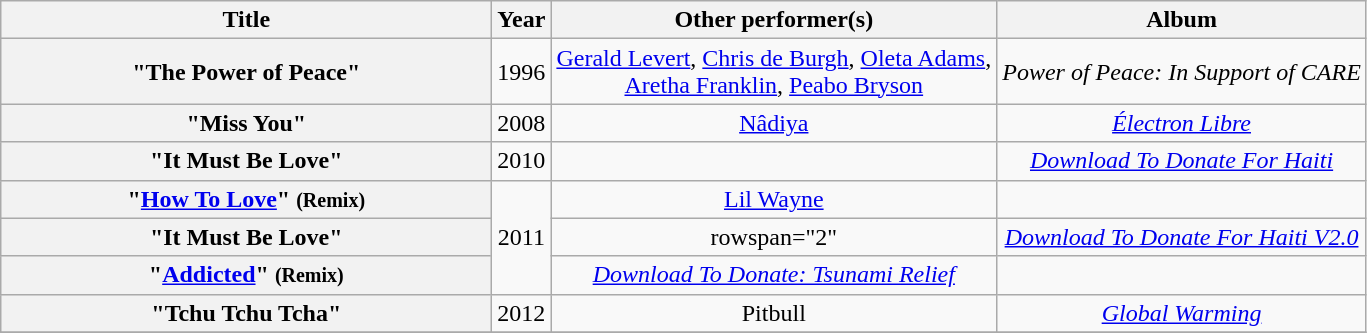<table class="wikitable plainrowheaders" style="text-align:center;">
<tr>
<th scope="col" style="width:20em;">Title</th>
<th scope="col">Year</th>
<th scope="col">Other performer(s)</th>
<th scope="col">Album</th>
</tr>
<tr>
<th scope="row">"The Power of Peace"</th>
<td>1996</td>
<td><a href='#'>Gerald Levert</a>, <a href='#'>Chris de Burgh</a>, <a href='#'>Oleta Adams</a>,<br><a href='#'>Aretha Franklin</a>, <a href='#'>Peabo Bryson</a></td>
<td><em>Power of Peace: In Support of CARE</em></td>
</tr>
<tr>
<th scope="row">"Miss You"</th>
<td>2008</td>
<td><a href='#'>Nâdiya</a></td>
<td><em><a href='#'>Électron Libre</a></em></td>
</tr>
<tr>
<th scope="row">"It Must Be Love"</th>
<td>2010</td>
<td></td>
<td><em><a href='#'>Download To Donate For Haiti</a></em></td>
</tr>
<tr>
<th scope="row">"<a href='#'>How To Love</a>" <small>(Remix)</small></th>
<td rowspan=3>2011</td>
<td><a href='#'>Lil Wayne</a></td>
<td></td>
</tr>
<tr>
<th scope="row">"It Must Be Love"</th>
<td>rowspan="2" </td>
<td><em><a href='#'>Download To Donate For Haiti V2.0</a></em></td>
</tr>
<tr>
<th scope="row">"<a href='#'>Addicted</a>" <small>(Remix)</small></th>
<td><em><a href='#'>Download To Donate: Tsunami Relief</a></em></td>
</tr>
<tr>
<th scope="row">"Tchu Tchu Tcha"</th>
<td>2012</td>
<td>Pitbull</td>
<td><em><a href='#'>Global Warming</a></em></td>
</tr>
<tr>
</tr>
</table>
